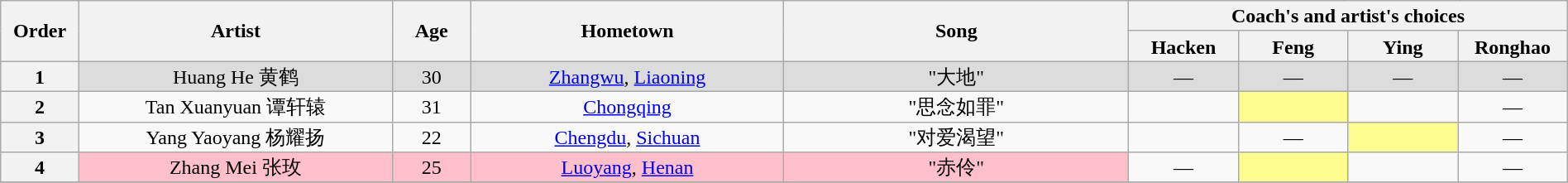<table class="wikitable" style="text-align:center; line-height:17px; width:100%;">
<tr>
<th scope="col" rowspan="2" style="width:05%;">Order</th>
<th scope="col" rowspan="2" style="width:20%;">Artist</th>
<th scope="col" rowspan="2" style="width:05%;">Age</th>
<th scope="col" rowspan="2" style="width:20%;">Hometown</th>
<th scope="col" rowspan="2" style="width:22%;">Song</th>
<th scope="col" colspan="4" style="width:28%;">Coach's and artist's choices</th>
</tr>
<tr>
<th style="width:07%;">Hacken</th>
<th style="width:07%;">Feng</th>
<th style="width:07%;">Ying</th>
<th style="width:07%;">Ronghao</th>
</tr>
<tr style="background:#DCDCDC;"|>
<th>1</th>
<td>Huang He 黄鹤</td>
<td>30</td>
<td><a href='#'>Zhangwu</a>, <a href='#'>Liaoning</a></td>
<td>"大地"</td>
<td>—</td>
<td>—</td>
<td>—</td>
<td>—</td>
</tr>
<tr>
<th>2</th>
<td>Tan Xuanyuan 谭轩辕</td>
<td>31</td>
<td><a href='#'>Chongqing</a></td>
<td>"思念如罪"</td>
<td><strong></strong></td>
<td style="background:#fdfc8f;"><strong></strong></td>
<td><strong></strong></td>
<td>—</td>
</tr>
<tr>
<th>3</th>
<td>Yang Yaoyang 杨耀扬</td>
<td>22</td>
<td><a href='#'>Chengdu</a>, <a href='#'>Sichuan</a></td>
<td>"对爱渴望"</td>
<td><strong></strong></td>
<td>—</td>
<td style="background:#fdfc8f;"><strong></strong></td>
<td>—</td>
</tr>
<tr>
<th>4</th>
<td style="background:pink;">Zhang Mei 张玫</td>
<td style="background:pink;">25</td>
<td style="background:pink;"><a href='#'>Luoyang</a>, <a href='#'>Henan</a></td>
<td style="background:pink;">"赤伶"</td>
<td>—</td>
<td style="background:#fdfc8f;"><strong></strong></td>
<td><strong></strong></td>
<td>—</td>
</tr>
<tr>
</tr>
</table>
